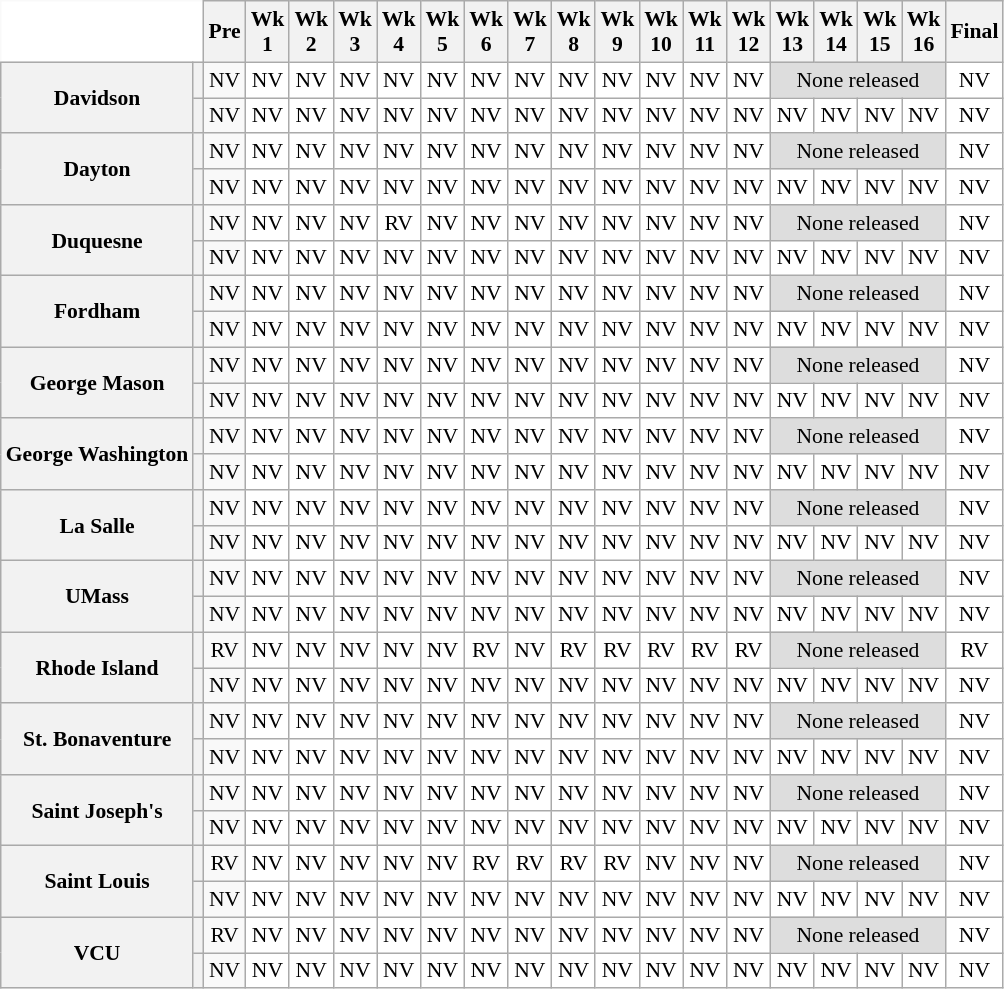<table class="wikitable" style="white-space:nowrap;font-size:90%;text-align:center;">
<tr>
<th colspan=2 style="background:white; border-top-style:hidden; border-left-style:hidden;"> </th>
<th>Pre</th>
<th>Wk<br> 1</th>
<th>Wk<br>2</th>
<th>Wk<br>3</th>
<th>Wk<br>4</th>
<th>Wk<br>5</th>
<th>Wk<br>6</th>
<th>Wk<br>7</th>
<th>Wk<br>8</th>
<th>Wk<br>9</th>
<th>Wk<br>10</th>
<th>Wk<br>11</th>
<th>Wk<br>12</th>
<th>Wk<br>13</th>
<th>Wk<br>14</th>
<th>Wk<br>15</th>
<th>Wk<br>16</th>
<th>Final</th>
</tr>
<tr>
<th rowspan=2 style=>Davidson</th>
<th></th>
<td>NV</td>
<td style="background:#FFF;">NV</td>
<td style="background:#FFF;">NV</td>
<td style="background:#FFF;">NV</td>
<td style="background:#FFF;">NV</td>
<td style="background:#FFF;">NV</td>
<td style="background:#FFF;">NV</td>
<td style="background:#FFF;">NV</td>
<td style="background:#FFF;">NV</td>
<td style="background:#FFF;">NV</td>
<td style="background:#FFF;">NV</td>
<td style="background:#FFF;">NV</td>
<td style="background:#FFF;">NV</td>
<td colspan="4" style="background:#DDD;">None released</td>
<td style="background:#FFF;">NV</td>
</tr>
<tr>
<th></th>
<td>NV</td>
<td style="background:#FFF;">NV</td>
<td style="background:#FFF;">NV</td>
<td style="background:#FFF;">NV</td>
<td style="background:#FFF;">NV</td>
<td style="background:#FFF;">NV</td>
<td style="background:#FFF;">NV</td>
<td style="background:#FFF;">NV</td>
<td style="background:#FFF;">NV</td>
<td style="background:#FFF;">NV</td>
<td style="background:#FFF;">NV</td>
<td style="background:#FFF;">NV</td>
<td style="background:#FFF;">NV</td>
<td style="background:#FFF;">NV</td>
<td style="background:#FFF;">NV</td>
<td style="background:#FFF;">NV</td>
<td style="background:#FFF;">NV</td>
<td style="background:#FFF;">NV</td>
</tr>
<tr>
<th rowspan=2 style=>Dayton</th>
<th></th>
<td>NV</td>
<td style="background:#FFF;">NV</td>
<td style="background:#FFF;">NV</td>
<td style="background:#FFF;">NV</td>
<td style="background:#FFF;">NV</td>
<td style="background:#FFF;">NV</td>
<td style="background:#FFF;">NV</td>
<td style="background:#FFF;">NV</td>
<td style="background:#FFF;">NV</td>
<td style="background:#FFF;">NV</td>
<td style="background:#FFF;">NV</td>
<td style="background:#FFF;">NV</td>
<td style="background:#FFF;">NV</td>
<td colspan="4" style="background:#DDD;">None released</td>
<td style="background:#FFF;">NV</td>
</tr>
<tr>
<th></th>
<td>NV</td>
<td style="background:#FFF;">NV</td>
<td style="background:#FFF;">NV</td>
<td style="background:#FFF;">NV</td>
<td style="background:#FFF;">NV</td>
<td style="background:#FFF;">NV</td>
<td style="background:#FFF;">NV</td>
<td style="background:#FFF;">NV</td>
<td style="background:#FFF;">NV</td>
<td style="background:#FFF;">NV</td>
<td style="background:#FFF;">NV</td>
<td style="background:#FFF;">NV</td>
<td style="background:#FFF;">NV</td>
<td style="background:#FFF;">NV</td>
<td style="background:#FFF;">NV</td>
<td style="background:#FFF;">NV</td>
<td style="background:#FFF;">NV</td>
<td style="background:#FFF;">NV</td>
</tr>
<tr>
<th rowspan=2 style=>Duquesne</th>
<th></th>
<td>NV</td>
<td style="background:#FFF;">NV</td>
<td style="background:#FFF;">NV</td>
<td style="background:#FFF;">NV</td>
<td style="background:#FFF;">RV</td>
<td style="background:#FFF;">NV</td>
<td style="background:#FFF;">NV</td>
<td style="background:#FFF;">NV</td>
<td style="background:#FFF;">NV</td>
<td style="background:#FFF;">NV</td>
<td style="background:#FFF;">NV</td>
<td style="background:#FFF;">NV</td>
<td style="background:#FFF;">NV</td>
<td colspan="4" style="background:#DDD;">None released</td>
<td style="background:#FFF;">NV</td>
</tr>
<tr>
<th></th>
<td>NV</td>
<td style="background:#FFF;">NV</td>
<td style="background:#FFF;">NV</td>
<td style="background:#FFF;">NV</td>
<td style="background:#FFF;">NV</td>
<td style="background:#FFF;">NV</td>
<td style="background:#FFF;">NV</td>
<td style="background:#FFF;">NV</td>
<td style="background:#FFF;">NV</td>
<td style="background:#FFF;">NV</td>
<td style="background:#FFF;">NV</td>
<td style="background:#FFF;">NV</td>
<td style="background:#FFF;">NV</td>
<td style="background:#FFF;">NV</td>
<td style="background:#FFF;">NV</td>
<td style="background:#FFF;">NV</td>
<td style="background:#FFF;">NV</td>
<td style="background:#FFF;">NV</td>
</tr>
<tr>
<th rowspan=2 style=>Fordham</th>
<th></th>
<td>NV</td>
<td style="background:#FFF;">NV</td>
<td style="background:#FFF;">NV</td>
<td style="background:#FFF;">NV</td>
<td style="background:#FFF;">NV</td>
<td style="background:#FFF;">NV</td>
<td style="background:#FFF;">NV</td>
<td style="background:#FFF;">NV</td>
<td style="background:#FFF;">NV</td>
<td style="background:#FFF;">NV</td>
<td style="background:#FFF;">NV</td>
<td style="background:#FFF;">NV</td>
<td style="background:#FFF;">NV</td>
<td colspan="4" style="background:#DDD;">None released</td>
<td style="background:#FFF;">NV</td>
</tr>
<tr>
<th></th>
<td>NV</td>
<td style="background:#FFF;">NV</td>
<td style="background:#FFF;">NV</td>
<td style="background:#FFF;">NV</td>
<td style="background:#FFF;">NV</td>
<td style="background:#FFF;">NV</td>
<td style="background:#FFF;">NV</td>
<td style="background:#FFF;">NV</td>
<td style="background:#FFF;">NV</td>
<td style="background:#FFF;">NV</td>
<td style="background:#FFF;">NV</td>
<td style="background:#FFF;">NV</td>
<td style="background:#FFF;">NV</td>
<td style="background:#FFF;">NV</td>
<td style="background:#FFF;">NV</td>
<td style="background:#FFF;">NV</td>
<td style="background:#FFF;">NV</td>
<td style="background:#FFF;">NV</td>
</tr>
<tr>
<th rowspan=2 style=>George Mason</th>
<th></th>
<td>NV</td>
<td style="background:#FFF;">NV</td>
<td style="background:#FFF;">NV</td>
<td style="background:#FFF;">NV</td>
<td style="background:#FFF;">NV</td>
<td style="background:#FFF;">NV</td>
<td style="background:#FFF;">NV</td>
<td style="background:#FFF;">NV</td>
<td style="background:#FFF;">NV</td>
<td style="background:#FFF;">NV</td>
<td style="background:#FFF;">NV</td>
<td style="background:#FFF;">NV</td>
<td style="background:#FFF;">NV</td>
<td colspan="4" style="background:#DDD;">None released</td>
<td style="background:#FFF;">NV</td>
</tr>
<tr>
<th></th>
<td>NV</td>
<td style="background:#FFF;">NV</td>
<td style="background:#FFF;">NV</td>
<td style="background:#FFF;">NV</td>
<td style="background:#FFF;">NV</td>
<td style="background:#FFF;">NV</td>
<td style="background:#FFF;">NV</td>
<td style="background:#FFF;">NV</td>
<td style="background:#FFF;">NV</td>
<td style="background:#FFF;">NV</td>
<td style="background:#FFF;">NV</td>
<td style="background:#FFF;">NV</td>
<td style="background:#FFF;">NV</td>
<td style="background:#FFF;">NV</td>
<td style="background:#FFF;">NV</td>
<td style="background:#FFF;">NV</td>
<td style="background:#FFF;">NV</td>
<td style="background:#FFF;">NV</td>
</tr>
<tr>
<th rowspan=2 style=>George Washington</th>
<th></th>
<td>NV</td>
<td style="background:#FFF;">NV</td>
<td style="background:#FFF;">NV</td>
<td style="background:#FFF;">NV</td>
<td style="background:#FFF;">NV</td>
<td style="background:#FFF;">NV</td>
<td style="background:#FFF;">NV</td>
<td style="background:#FFF;">NV</td>
<td style="background:#FFF;">NV</td>
<td style="background:#FFF;">NV</td>
<td style="background:#FFF;">NV</td>
<td style="background:#FFF;">NV</td>
<td style="background:#FFF;">NV</td>
<td colspan="4" style="background:#DDD;">None released</td>
<td style="background:#FFF;">NV</td>
</tr>
<tr>
<th></th>
<td>NV</td>
<td style="background:#FFF;">NV</td>
<td style="background:#FFF;">NV</td>
<td style="background:#FFF;">NV</td>
<td style="background:#FFF;">NV</td>
<td style="background:#FFF;">NV</td>
<td style="background:#FFF;">NV</td>
<td style="background:#FFF;">NV</td>
<td style="background:#FFF;">NV</td>
<td style="background:#FFF;">NV</td>
<td style="background:#FFF;">NV</td>
<td style="background:#FFF;">NV</td>
<td style="background:#FFF;">NV</td>
<td style="background:#FFF;">NV</td>
<td style="background:#FFF;">NV</td>
<td style="background:#FFF;">NV</td>
<td style="background:#FFF;">NV</td>
<td style="background:#FFF;">NV</td>
</tr>
<tr>
<th rowspan=2 style=>La Salle</th>
<th></th>
<td>NV</td>
<td style="background:#FFF;">NV</td>
<td style="background:#FFF;">NV</td>
<td style="background:#FFF;">NV</td>
<td style="background:#FFF;">NV</td>
<td style="background:#FFF;">NV</td>
<td style="background:#FFF;">NV</td>
<td style="background:#FFF;">NV</td>
<td style="background:#FFF;">NV</td>
<td style="background:#FFF;">NV</td>
<td style="background:#FFF;">NV</td>
<td style="background:#FFF;">NV</td>
<td style="background:#FFF;">NV</td>
<td colspan="4" style="background:#DDD;">None released</td>
<td style="background:#FFF;">NV</td>
</tr>
<tr>
<th></th>
<td>NV</td>
<td style="background:#FFF;">NV</td>
<td style="background:#FFF;">NV</td>
<td style="background:#FFF;">NV</td>
<td style="background:#FFF;">NV</td>
<td style="background:#FFF;">NV</td>
<td style="background:#FFF;">NV</td>
<td style="background:#FFF;">NV</td>
<td style="background:#FFF;">NV</td>
<td style="background:#FFF;">NV</td>
<td style="background:#FFF;">NV</td>
<td style="background:#FFF;">NV</td>
<td style="background:#FFF;">NV</td>
<td style="background:#FFF;">NV</td>
<td style="background:#FFF;">NV</td>
<td style="background:#FFF;">NV</td>
<td style="background:#FFF;">NV</td>
<td style="background:#FFF;">NV</td>
</tr>
<tr>
<th rowspan=2 style=>UMass</th>
<th></th>
<td>NV</td>
<td style="background:#FFF;">NV</td>
<td style="background:#FFF;">NV</td>
<td style="background:#FFF;">NV</td>
<td style="background:#FFF;">NV</td>
<td style="background:#FFF;">NV</td>
<td style="background:#FFF;">NV</td>
<td style="background:#FFF;">NV</td>
<td style="background:#FFF;">NV</td>
<td style="background:#FFF;">NV</td>
<td style="background:#FFF;">NV</td>
<td style="background:#FFF;">NV</td>
<td style="background:#FFF;">NV</td>
<td colspan="4" style="background:#DDD;">None released</td>
<td style="background:#FFF;">NV</td>
</tr>
<tr>
<th></th>
<td>NV</td>
<td style="background:#FFF;">NV</td>
<td style="background:#FFF;">NV</td>
<td style="background:#FFF;">NV</td>
<td style="background:#FFF;">NV</td>
<td style="background:#FFF;">NV</td>
<td style="background:#FFF;">NV</td>
<td style="background:#FFF;">NV</td>
<td style="background:#FFF;">NV</td>
<td style="background:#FFF;">NV</td>
<td style="background:#FFF;">NV</td>
<td style="background:#FFF;">NV</td>
<td style="background:#FFF;">NV</td>
<td style="background:#FFF;">NV</td>
<td style="background:#FFF;">NV</td>
<td style="background:#FFF;">NV</td>
<td style="background:#FFF;">NV</td>
<td style="background:#FFF;">NV</td>
</tr>
<tr>
<th rowspan=2 style=>Rhode Island</th>
<th></th>
<td>RV</td>
<td style="background:#FFF;">NV</td>
<td style="background:#FFF;">NV</td>
<td style="background:#FFF;">NV</td>
<td style="background:#FFF;">NV</td>
<td style="background:#FFF;">NV</td>
<td style="background:#FFF;">RV</td>
<td style="background:#FFF;">NV</td>
<td style="background:#FFF;">RV</td>
<td style="background:#FFF;">RV</td>
<td style="background:#FFF;">RV</td>
<td style="background:#FFF;">RV</td>
<td style="background:#FFF;">RV</td>
<td colspan="4" style="background:#DDD;">None released</td>
<td style="background:#FFF;">RV</td>
</tr>
<tr>
<th></th>
<td>NV</td>
<td style="background:#FFF;">NV</td>
<td style="background:#FFF;">NV</td>
<td style="background:#FFF;">NV</td>
<td style="background:#FFF;">NV</td>
<td style="background:#FFF;">NV</td>
<td style="background:#FFF;">NV</td>
<td style="background:#FFF;">NV</td>
<td style="background:#FFF;">NV</td>
<td style="background:#FFF;">NV</td>
<td style="background:#FFF;">NV</td>
<td style="background:#FFF;">NV</td>
<td style="background:#FFF;">NV</td>
<td style="background:#FFF;">NV</td>
<td style="background:#FFF;">NV</td>
<td style="background:#FFF;">NV</td>
<td style="background:#FFF;">NV</td>
<td style="background:#FFF;">NV</td>
</tr>
<tr>
<th rowspan=2 style=>St. Bonaventure</th>
<th></th>
<td>NV</td>
<td style="background:#FFF;">NV</td>
<td style="background:#FFF;">NV</td>
<td style="background:#FFF;">NV</td>
<td style="background:#FFF;">NV</td>
<td style="background:#FFF;">NV</td>
<td style="background:#FFF;">NV</td>
<td style="background:#FFF;">NV</td>
<td style="background:#FFF;">NV</td>
<td style="background:#FFF;">NV</td>
<td style="background:#FFF;">NV</td>
<td style="background:#FFF;">NV</td>
<td style="background:#FFF;">NV</td>
<td colspan="4" style="background:#DDD;">None released</td>
<td style="background:#FFF;">NV</td>
</tr>
<tr>
<th></th>
<td>NV</td>
<td style="background:#FFF;">NV</td>
<td style="background:#FFF;">NV</td>
<td style="background:#FFF;">NV</td>
<td style="background:#FFF;">NV</td>
<td style="background:#FFF;">NV</td>
<td style="background:#FFF;">NV</td>
<td style="background:#FFF;">NV</td>
<td style="background:#FFF;">NV</td>
<td style="background:#FFF;">NV</td>
<td style="background:#FFF;">NV</td>
<td style="background:#FFF;">NV</td>
<td style="background:#FFF;">NV</td>
<td style="background:#FFF;">NV</td>
<td style="background:#FFF;">NV</td>
<td style="background:#FFF;">NV</td>
<td style="background:#FFF;">NV</td>
<td style="background:#FFF;">NV</td>
</tr>
<tr>
<th rowspan=2 style=>Saint Joseph's</th>
<th></th>
<td>NV</td>
<td style="background:#FFF;">NV</td>
<td style="background:#FFF;">NV</td>
<td style="background:#FFF;">NV</td>
<td style="background:#FFF;">NV</td>
<td style="background:#FFF;">NV</td>
<td style="background:#FFF;">NV</td>
<td style="background:#FFF;">NV</td>
<td style="background:#FFF;">NV</td>
<td style="background:#FFF;">NV</td>
<td style="background:#FFF;">NV</td>
<td style="background:#FFF;">NV</td>
<td style="background:#FFF;">NV</td>
<td colspan="4" style="background:#DDD;">None released</td>
<td style="background:#FFF;">NV</td>
</tr>
<tr>
<th></th>
<td>NV</td>
<td style="background:#FFF;">NV</td>
<td style="background:#FFF;">NV</td>
<td style="background:#FFF;">NV</td>
<td style="background:#FFF;">NV</td>
<td style="background:#FFF;">NV</td>
<td style="background:#FFF;">NV</td>
<td style="background:#FFF;">NV</td>
<td style="background:#FFF;">NV</td>
<td style="background:#FFF;">NV</td>
<td style="background:#FFF;">NV</td>
<td style="background:#FFF;">NV</td>
<td style="background:#FFF;">NV</td>
<td style="background:#FFF;">NV</td>
<td style="background:#FFF;">NV</td>
<td style="background:#FFF;">NV</td>
<td style="background:#FFF;">NV</td>
<td style="background:#FFF;">NV</td>
</tr>
<tr>
<th rowspan=2 style=>Saint Louis</th>
<th></th>
<td>RV</td>
<td style="background:#FFF;">NV</td>
<td style="background:#FFF;">NV</td>
<td style="background:#FFF;">NV</td>
<td style="background:#FFF;">NV</td>
<td style="background:#FFF;">NV</td>
<td style="background:#FFF;">RV</td>
<td style="background:#FFF;">RV</td>
<td style="background:#FFF;">RV</td>
<td style="background:#FFF;">RV</td>
<td style="background:#FFF;">NV</td>
<td style="background:#FFF;">NV</td>
<td style="background:#FFF;">NV</td>
<td colspan="4" style="background:#DDD;">None released</td>
<td style="background:#FFF;">NV</td>
</tr>
<tr>
<th></th>
<td>NV</td>
<td style="background:#FFF;">NV</td>
<td style="background:#FFF;">NV</td>
<td style="background:#FFF;">NV</td>
<td style="background:#FFF;">NV</td>
<td style="background:#FFF;">NV</td>
<td style="background:#FFF;">NV</td>
<td style="background:#FFF;">NV</td>
<td style="background:#FFF;">NV</td>
<td style="background:#FFF;">NV</td>
<td style="background:#FFF;">NV</td>
<td style="background:#FFF;">NV</td>
<td style="background:#FFF;">NV</td>
<td style="background:#FFF;">NV</td>
<td style="background:#FFF;">NV</td>
<td style="background:#FFF;">NV</td>
<td style="background:#FFF;">NV</td>
<td style="background:#FFF;">NV</td>
</tr>
<tr>
<th rowspan=2 style=>VCU</th>
<th></th>
<td>RV</td>
<td style="background:#FFF;">NV</td>
<td style="background:#FFF;">NV</td>
<td style="background:#FFF;">NV</td>
<td style="background:#FFF;">NV</td>
<td style="background:#FFF;">NV</td>
<td style="background:#FFF;">NV</td>
<td style="background:#FFF;">NV</td>
<td style="background:#FFF;">NV</td>
<td style="background:#FFF;">NV</td>
<td style="background:#FFF;">NV</td>
<td style="background:#FFF;">NV</td>
<td style="background:#FFF;">NV</td>
<td colspan="4" style="background:#DDD;">None released</td>
<td style="background:#FFF;">NV</td>
</tr>
<tr>
<th></th>
<td>NV</td>
<td style="background:#FFF;">NV</td>
<td style="background:#FFF;">NV</td>
<td style="background:#FFF;">NV</td>
<td style="background:#FFF;">NV</td>
<td style="background:#FFF;">NV</td>
<td style="background:#FFF;">NV</td>
<td style="background:#FFF;">NV</td>
<td style="background:#FFF;">NV</td>
<td style="background:#FFF;">NV</td>
<td style="background:#FFF;">NV</td>
<td style="background:#FFF;">NV</td>
<td style="background:#FFF;">NV</td>
<td style="background:#FFF;">NV</td>
<td style="background:#FFF;">NV</td>
<td style="background:#FFF;">NV</td>
<td style="background:#FFF;">NV</td>
<td style="background:#FFF;">NV</td>
</tr>
</table>
